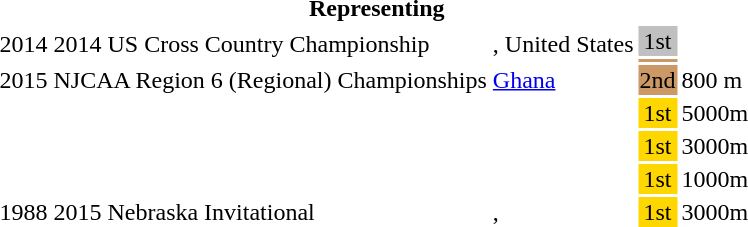<table>
<tr>
<th colspan="6">Representing </th>
</tr>
<tr>
<td rowspan=2>2014</td>
<td rowspan=2>2014 US Cross Country Championship</td>
<td rowspan=2>, United States</td>
<td bgcolor="silver" align="center">1st</td>
<td></td>
<td></td>
</tr>
<tr>
<td bgcolor="cc9966" align="center"></td>
<td></td>
<td></td>
</tr>
<tr>
<td>2015</td>
<td>NJCAA Region 6 (Regional) Championships</td>
<td><a href='#'>Ghana</a></td>
<td bgcolor="cc9966" align="center">2nd</td>
<td>800 m</td>
<td></td>
</tr>
<tr>
<td></td>
<td></td>
<td></td>
<td bgcolor="gold" align="center">1st</td>
<td>5000m</td>
<td></td>
</tr>
<tr>
<td></td>
<td></td>
<td></td>
<td bgcolor="gold" align="center">1st</td>
<td>3000m</td>
<td></td>
</tr>
<tr>
<td></td>
<td></td>
<td></td>
<td bgcolor="gold" align="center">1st</td>
<td>1000m</td>
<td></td>
</tr>
<tr>
<td>1988</td>
<td>2015 Nebraska Invitational</td>
<td>,</td>
<td bgcolor="gold" align="center">1st</td>
<td>3000m</td>
<td></td>
</tr>
</table>
